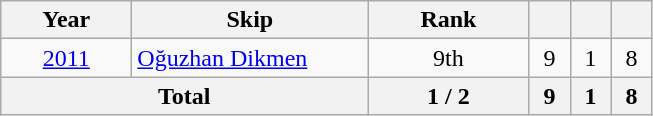<table class="wikitable" style="text-align: center;">
<tr>
<th width="80">Year</th>
<th width="150">Skip</th>
<th width="100">Rank</th>
<th width="20"></th>
<th width="20"></th>
<th width="20"></th>
</tr>
<tr>
<td> <a href='#'>2011</a></td>
<td align=left><a href='#'>Oğuzhan Dikmen</a></td>
<td>9th</td>
<td>9</td>
<td>1</td>
<td>8</td>
</tr>
<tr>
<th colspan=2>Total</th>
<th>1 / 2</th>
<th>9</th>
<th>1</th>
<th>8</th>
</tr>
</table>
